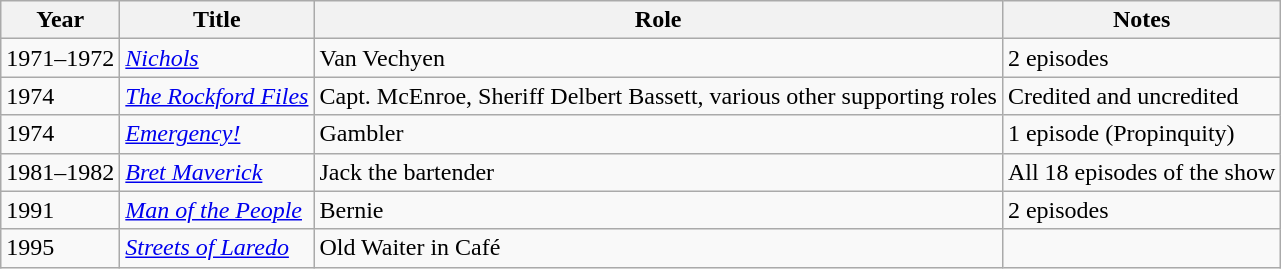<table class="wikitable sortable">
<tr>
<th>Year</th>
<th>Title</th>
<th>Role</th>
<th class="unsortable">Notes</th>
</tr>
<tr>
<td>1971–1972</td>
<td><em><a href='#'>Nichols</a></em></td>
<td>Van Vechyen</td>
<td>2 episodes</td>
</tr>
<tr>
<td>1974</td>
<td><em><a href='#'>The Rockford Files</a></em></td>
<td>Capt. McEnroe, Sheriff Delbert Bassett, various other supporting roles</td>
<td>Credited and uncredited</td>
</tr>
<tr>
<td>1974</td>
<td><em><a href='#'>Emergency!</a></em></td>
<td>Gambler</td>
<td>1 episode (Propinquity)</td>
</tr>
<tr>
<td>1981–1982</td>
<td><em><a href='#'>Bret Maverick</a></em></td>
<td>Jack the bartender</td>
<td>All 18 episodes of the show</td>
</tr>
<tr>
<td>1991</td>
<td><em><a href='#'>Man of the People</a></em></td>
<td>Bernie</td>
<td>2 episodes</td>
</tr>
<tr>
<td>1995</td>
<td><em><a href='#'>Streets of Laredo</a></em></td>
<td>Old Waiter in Café</td>
<td></td>
</tr>
</table>
